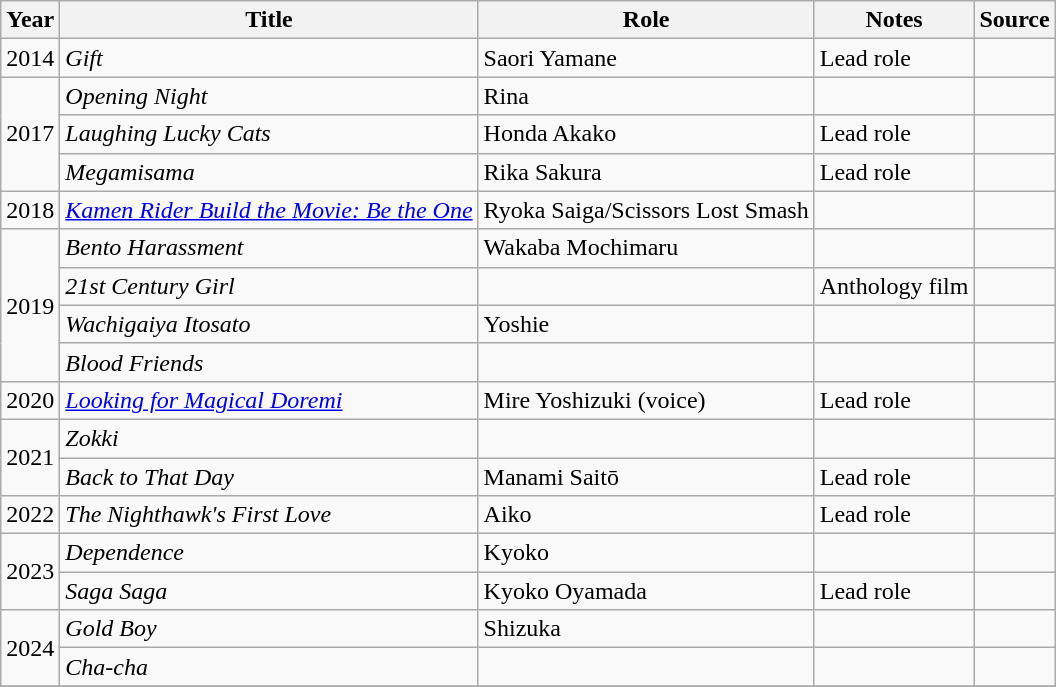<table class="wikitable">
<tr>
<th>Year</th>
<th>Title</th>
<th>Role</th>
<th>Notes</th>
<th>Source</th>
</tr>
<tr>
<td>2014</td>
<td><em>Gift</em></td>
<td>Saori Yamane</td>
<td>Lead role</td>
<td></td>
</tr>
<tr>
<td rowspan="3">2017</td>
<td><em>Opening Night</em></td>
<td>Rina</td>
<td></td>
<td></td>
</tr>
<tr>
<td><em>Laughing Lucky Cats</em></td>
<td>Honda Akako</td>
<td>Lead role</td>
<td></td>
</tr>
<tr>
<td><em>Megamisama</em></td>
<td>Rika Sakura</td>
<td>Lead role</td>
<td></td>
</tr>
<tr>
<td>2018</td>
<td><em><a href='#'>Kamen Rider Build the Movie: Be the One</a></em></td>
<td>Ryoka Saiga/Scissors Lost Smash</td>
<td></td>
<td></td>
</tr>
<tr>
<td rowspan="4">2019</td>
<td><em>Bento Harassment</em></td>
<td>Wakaba Mochimaru</td>
<td></td>
<td></td>
</tr>
<tr>
<td><em>21st Century Girl</em></td>
<td></td>
<td>Anthology film</td>
<td></td>
</tr>
<tr>
<td><em>Wachigaiya Itosato</em></td>
<td>Yoshie</td>
<td></td>
<td></td>
</tr>
<tr>
<td><em>Blood Friends</em></td>
<td></td>
<td></td>
<td></td>
</tr>
<tr>
<td>2020</td>
<td><em><a href='#'>Looking for Magical Doremi</a></em></td>
<td>Mire Yoshizuki (voice)</td>
<td>Lead role</td>
<td></td>
</tr>
<tr>
<td rowspan="2">2021</td>
<td><em>Zokki</em></td>
<td></td>
<td></td>
<td></td>
</tr>
<tr>
<td><em>Back to That Day</em></td>
<td>Manami Saitō</td>
<td>Lead role</td>
<td></td>
</tr>
<tr>
<td rowspan="1">2022</td>
<td><em>The Nighthawk's First Love</em></td>
<td>Aiko</td>
<td>Lead role</td>
<td></td>
</tr>
<tr>
<td rowspan="2">2023</td>
<td><em>Dependence</em></td>
<td>Kyoko</td>
<td></td>
<td></td>
</tr>
<tr>
<td><em>Saga Saga</em></td>
<td>Kyoko Oyamada</td>
<td>Lead role</td>
<td></td>
</tr>
<tr>
<td rowspan="2">2024</td>
<td><em>Gold Boy</em></td>
<td>Shizuka</td>
<td></td>
<td></td>
</tr>
<tr>
<td><em>Cha-cha</em></td>
<td></td>
<td></td>
<td></td>
</tr>
<tr>
</tr>
</table>
